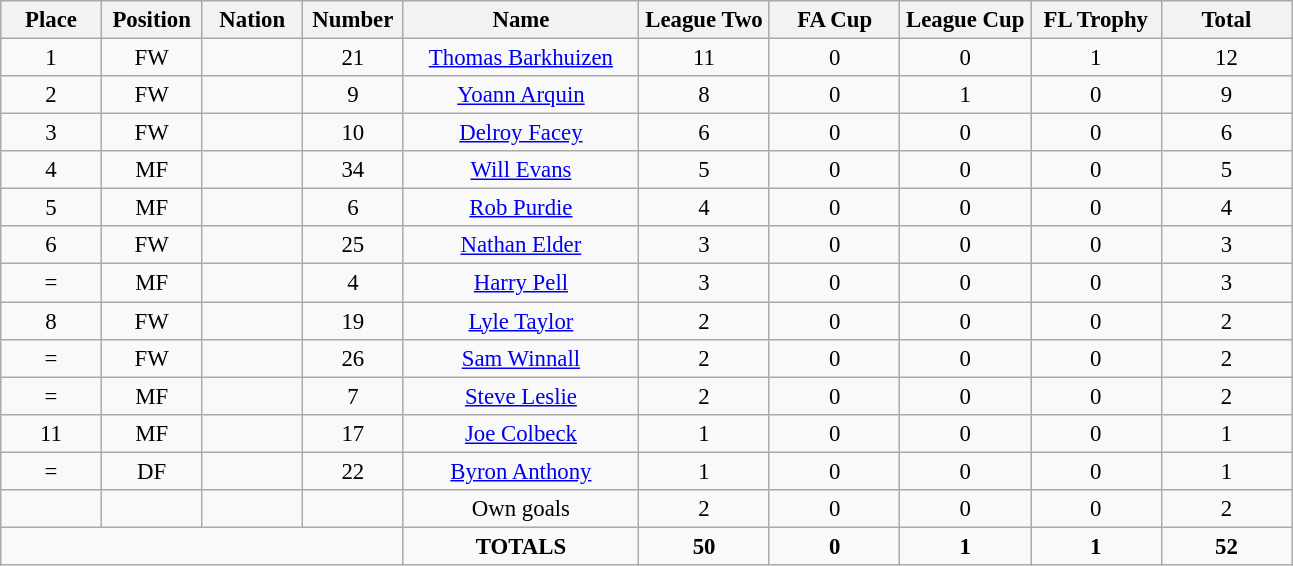<table class="wikitable" style="font-size: 95%; text-align: center;">
<tr>
<th width=60>Place</th>
<th width=60>Position</th>
<th width=60>Nation</th>
<th width=60>Number</th>
<th width=150>Name</th>
<th width=80>League Two</th>
<th width=80>FA Cup</th>
<th width=80>League Cup</th>
<th width=80>FL Trophy</th>
<th width=80><strong>Total</strong></th>
</tr>
<tr>
<td>1</td>
<td>FW</td>
<td></td>
<td>21</td>
<td><a href='#'>Thomas Barkhuizen</a></td>
<td>11</td>
<td>0</td>
<td>0</td>
<td>1</td>
<td>12</td>
</tr>
<tr>
<td>2</td>
<td>FW</td>
<td></td>
<td>9</td>
<td><a href='#'>Yoann Arquin</a></td>
<td>8</td>
<td>0</td>
<td>1</td>
<td>0</td>
<td>9</td>
</tr>
<tr>
<td>3</td>
<td>FW</td>
<td></td>
<td>10</td>
<td><a href='#'>Delroy Facey</a></td>
<td>6</td>
<td>0</td>
<td>0</td>
<td>0</td>
<td>6</td>
</tr>
<tr>
<td>4</td>
<td>MF</td>
<td></td>
<td>34</td>
<td><a href='#'>Will Evans</a></td>
<td>5</td>
<td>0</td>
<td>0</td>
<td>0</td>
<td>5</td>
</tr>
<tr>
<td>5</td>
<td>MF</td>
<td></td>
<td>6</td>
<td><a href='#'>Rob Purdie</a></td>
<td>4</td>
<td>0</td>
<td>0</td>
<td>0</td>
<td>4</td>
</tr>
<tr>
<td>6</td>
<td>FW</td>
<td></td>
<td>25</td>
<td><a href='#'>Nathan Elder</a></td>
<td>3</td>
<td>0</td>
<td>0</td>
<td>0</td>
<td>3</td>
</tr>
<tr>
<td>=</td>
<td>MF</td>
<td></td>
<td>4</td>
<td><a href='#'>Harry Pell</a></td>
<td>3</td>
<td>0</td>
<td>0</td>
<td>0</td>
<td>3</td>
</tr>
<tr>
<td>8</td>
<td>FW</td>
<td></td>
<td>19</td>
<td><a href='#'>Lyle Taylor</a></td>
<td>2</td>
<td>0</td>
<td>0</td>
<td>0</td>
<td>2</td>
</tr>
<tr>
<td>=</td>
<td>FW</td>
<td></td>
<td>26</td>
<td><a href='#'>Sam Winnall</a></td>
<td>2</td>
<td>0</td>
<td>0</td>
<td>0</td>
<td>2</td>
</tr>
<tr>
<td>=</td>
<td>MF</td>
<td></td>
<td>7</td>
<td><a href='#'>Steve Leslie</a></td>
<td>2</td>
<td>0</td>
<td>0</td>
<td>0</td>
<td>2</td>
</tr>
<tr>
<td>11</td>
<td>MF</td>
<td></td>
<td>17</td>
<td><a href='#'>Joe Colbeck</a></td>
<td>1</td>
<td>0</td>
<td>0</td>
<td>0</td>
<td>1</td>
</tr>
<tr>
<td>=</td>
<td>DF</td>
<td></td>
<td>22</td>
<td><a href='#'>Byron Anthony</a></td>
<td>1</td>
<td>0</td>
<td>0</td>
<td>0</td>
<td>1</td>
</tr>
<tr>
<td></td>
<td></td>
<td></td>
<td></td>
<td>Own goals</td>
<td>2</td>
<td>0</td>
<td>0</td>
<td>0</td>
<td>2</td>
</tr>
<tr>
<td colspan="4"></td>
<td><strong>TOTALS</strong></td>
<td><strong>50</strong></td>
<td><strong>0</strong></td>
<td><strong>1</strong></td>
<td><strong>1</strong></td>
<td><strong>52</strong></td>
</tr>
</table>
